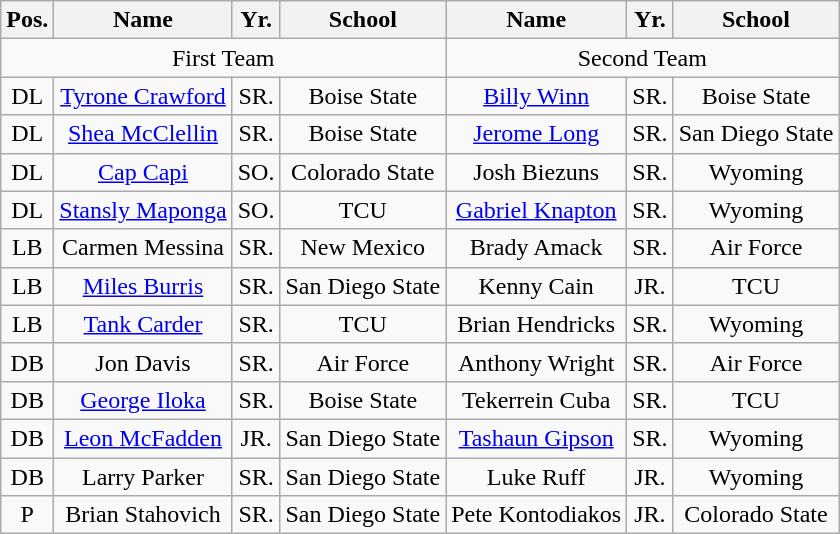<table class="wikitable">
<tr>
<th>Pos.</th>
<th>Name</th>
<th>Yr.</th>
<th>School</th>
<th>Name</th>
<th>Yr.</th>
<th>School</th>
</tr>
<tr>
<td colspan="4" style="text-align:center;">First Team</td>
<td colspan="4" style="text-align:center;">Second Team</td>
</tr>
<tr style="text-align:center;">
<td>DL</td>
<td><a href='#'>Tyrone Crawford</a></td>
<td>SR.</td>
<td>Boise State</td>
<td><a href='#'>Billy Winn</a></td>
<td>SR.</td>
<td>Boise State</td>
</tr>
<tr style="text-align:center;">
<td>DL</td>
<td><a href='#'>Shea McClellin</a></td>
<td>SR.</td>
<td>Boise State</td>
<td><a href='#'>Jerome Long</a></td>
<td>SR.</td>
<td>San Diego State</td>
</tr>
<tr style="text-align:center;">
<td>DL</td>
<td><a href='#'>Cap Capi</a></td>
<td>SO.</td>
<td>Colorado State</td>
<td>Josh Biezuns</td>
<td>SR.</td>
<td>Wyoming</td>
</tr>
<tr style="text-align:center;">
<td>DL</td>
<td><a href='#'>Stansly Maponga</a></td>
<td>SO.</td>
<td>TCU</td>
<td><a href='#'>Gabriel Knapton</a></td>
<td>SR.</td>
<td>Wyoming</td>
</tr>
<tr style="text-align:center;">
<td>LB</td>
<td>Carmen Messina</td>
<td>SR.</td>
<td>New Mexico</td>
<td>Brady Amack</td>
<td>SR.</td>
<td>Air Force</td>
</tr>
<tr style="text-align:center;">
<td>LB</td>
<td><a href='#'>Miles Burris</a></td>
<td>SR.</td>
<td>San Diego State</td>
<td>Kenny Cain</td>
<td>JR.</td>
<td>TCU</td>
</tr>
<tr style="text-align:center;">
<td>LB</td>
<td><a href='#'>Tank Carder</a></td>
<td>SR.</td>
<td>TCU</td>
<td>Brian Hendricks</td>
<td>SR.</td>
<td>Wyoming</td>
</tr>
<tr style="text-align:center;">
<td>DB</td>
<td>Jon Davis</td>
<td>SR.</td>
<td>Air Force</td>
<td>Anthony Wright</td>
<td>SR.</td>
<td>Air Force</td>
</tr>
<tr style="text-align:center;">
<td>DB</td>
<td><a href='#'>George Iloka</a></td>
<td>SR.</td>
<td>Boise State</td>
<td>Tekerrein Cuba</td>
<td>SR.</td>
<td>TCU</td>
</tr>
<tr style="text-align:center;">
<td>DB</td>
<td><a href='#'>Leon McFadden</a></td>
<td>JR.</td>
<td>San Diego State</td>
<td><a href='#'>Tashaun Gipson</a></td>
<td>SR.</td>
<td>Wyoming</td>
</tr>
<tr style="text-align:center;">
<td>DB</td>
<td>Larry Parker</td>
<td>SR.</td>
<td>San Diego State</td>
<td>Luke Ruff</td>
<td>JR.</td>
<td>Wyoming</td>
</tr>
<tr style="text-align:center;">
<td>P</td>
<td>Brian Stahovich</td>
<td>SR.</td>
<td>San Diego State</td>
<td>Pete Kontodiakos</td>
<td>JR.</td>
<td>Colorado State</td>
</tr>
</table>
